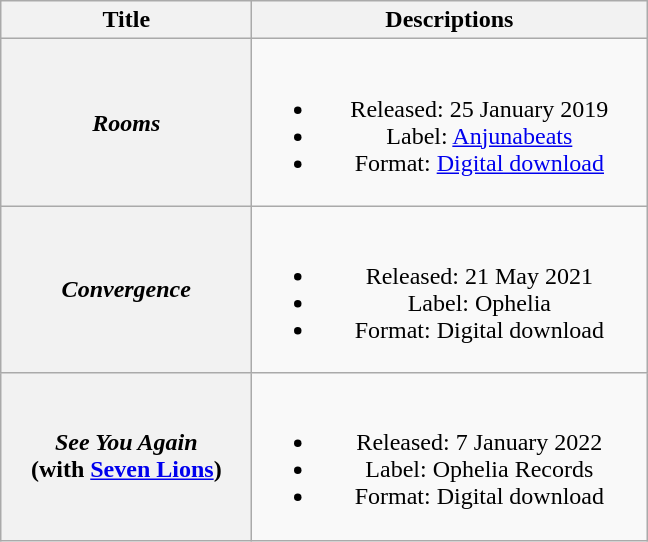<table class="wikitable plainrowheaders" style="text-align:center;">
<tr>
<th scope="col" style="width:10em;">Title</th>
<th scope="col" style="width:16em;">Descriptions</th>
</tr>
<tr>
<th scope="row"><em>Rooms</em></th>
<td><br><ul><li>Released: 25 January 2019</li><li>Label: <a href='#'>Anjunabeats</a></li><li>Format: <a href='#'>Digital download</a></li></ul></td>
</tr>
<tr>
<th scope="row"><em>Convergence</em></th>
<td><br><ul><li>Released: 21 May 2021</li><li>Label: Ophelia</li><li>Format: Digital download</li></ul></td>
</tr>
<tr>
<th scope="row"><em>See You Again</em> <br><span>(with <a href='#'>Seven Lions</a>)</span></th>
<td><br><ul><li>Released: 7 January 2022</li><li>Label: Ophelia Records</li><li>Format: Digital download</li></ul></td>
</tr>
</table>
